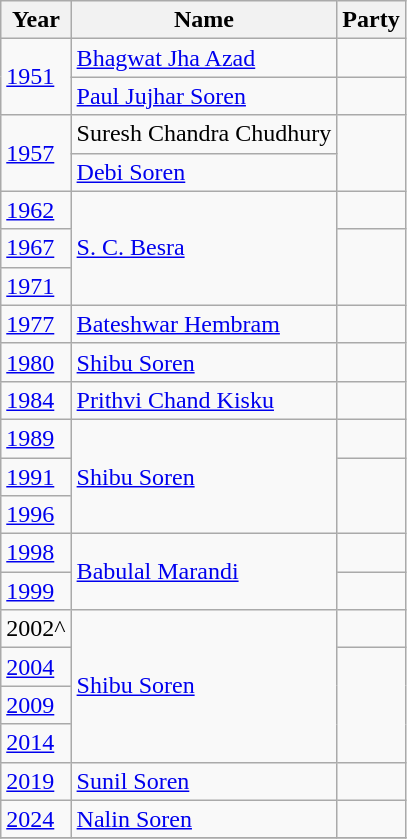<table class="wikitable">
<tr>
<th>Year</th>
<th>Name</th>
<th colspan=2>Party</th>
</tr>
<tr>
<td rowspan="2"><a href='#'>1951</a></td>
<td><a href='#'>Bhagwat Jha Azad</a></td>
<td></td>
</tr>
<tr>
<td><a href='#'>Paul Jujhar Soren</a></td>
<td></td>
</tr>
<tr>
<td rowspan="2"><a href='#'>1957</a></td>
<td>Suresh Chandra Chudhury</td>
</tr>
<tr>
<td><a href='#'>Debi Soren</a></td>
</tr>
<tr>
<td><a href='#'>1962</a></td>
<td rowspan="3"><a href='#'>S. C. Besra</a></td>
<td></td>
</tr>
<tr>
<td><a href='#'>1967</a></td>
</tr>
<tr>
<td><a href='#'>1971</a></td>
</tr>
<tr>
<td><a href='#'>1977</a></td>
<td><a href='#'>Bateshwar Hembram</a></td>
<td></td>
</tr>
<tr>
<td><a href='#'>1980</a></td>
<td><a href='#'>Shibu Soren</a></td>
<td></td>
</tr>
<tr>
<td><a href='#'>1984</a></td>
<td><a href='#'>Prithvi Chand Kisku</a></td>
<td></td>
</tr>
<tr>
<td><a href='#'>1989</a></td>
<td rowspan="3"><a href='#'>Shibu Soren</a></td>
<td></td>
</tr>
<tr>
<td><a href='#'>1991</a></td>
</tr>
<tr>
<td><a href='#'>1996</a></td>
</tr>
<tr>
<td><a href='#'>1998</a></td>
<td rowspan="2"><a href='#'>Babulal Marandi</a></td>
<td></td>
</tr>
<tr>
<td><a href='#'>1999</a></td>
</tr>
<tr>
<td>2002^</td>
<td rowspan="4"><a href='#'>Shibu Soren</a></td>
<td></td>
</tr>
<tr>
<td><a href='#'>2004</a></td>
</tr>
<tr>
<td><a href='#'>2009</a></td>
</tr>
<tr>
<td><a href='#'>2014</a></td>
</tr>
<tr>
<td><a href='#'>2019</a></td>
<td><a href='#'>Sunil Soren</a></td>
<td></td>
</tr>
<tr>
<td><a href='#'>2024</a></td>
<td><a href='#'>Nalin Soren</a></td>
<td></td>
</tr>
<tr>
</tr>
</table>
